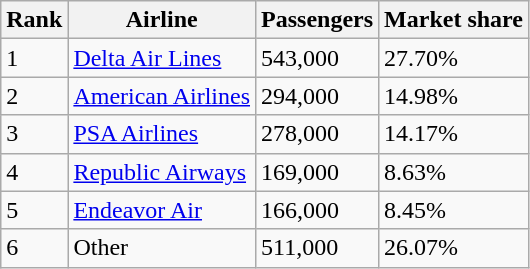<table class="wikitable">
<tr>
<th>Rank</th>
<th>Airline</th>
<th>Passengers</th>
<th>Market share</th>
</tr>
<tr>
<td>1</td>
<td><a href='#'>Delta Air Lines</a></td>
<td>543,000</td>
<td>27.70%</td>
</tr>
<tr>
<td>2</td>
<td><a href='#'>American Airlines</a></td>
<td>294,000</td>
<td>14.98%</td>
</tr>
<tr>
<td>3</td>
<td><a href='#'>PSA Airlines</a></td>
<td>278,000</td>
<td>14.17%</td>
</tr>
<tr>
<td>4</td>
<td><a href='#'>Republic Airways</a></td>
<td>169,000</td>
<td>8.63%</td>
</tr>
<tr>
<td>5</td>
<td><a href='#'>Endeavor Air</a></td>
<td>166,000</td>
<td>8.45%</td>
</tr>
<tr>
<td>6</td>
<td>Other</td>
<td>511,000</td>
<td>26.07%</td>
</tr>
</table>
